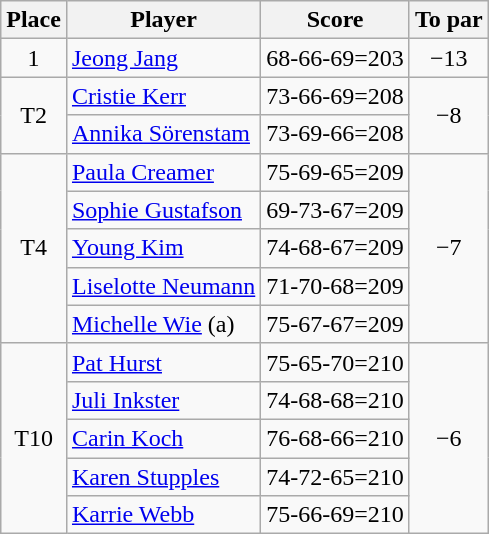<table class="wikitable">
<tr>
<th>Place</th>
<th>Player</th>
<th>Score</th>
<th>To par</th>
</tr>
<tr>
<td align=center>1</td>
<td> <a href='#'>Jeong Jang</a></td>
<td>68-66-69=203</td>
<td align=center>−13</td>
</tr>
<tr>
<td align=center rowspan=2>T2</td>
<td> <a href='#'>Cristie Kerr</a></td>
<td>73-66-69=208</td>
<td align=center rowspan=2>−8</td>
</tr>
<tr>
<td> <a href='#'>Annika Sörenstam</a></td>
<td>73-69-66=208</td>
</tr>
<tr>
<td align=center rowspan=5>T4</td>
<td> <a href='#'>Paula Creamer</a></td>
<td>75-69-65=209</td>
<td align=center rowspan=5>−7</td>
</tr>
<tr>
<td> <a href='#'>Sophie Gustafson</a></td>
<td>69-73-67=209</td>
</tr>
<tr>
<td> <a href='#'>Young Kim</a></td>
<td>74-68-67=209</td>
</tr>
<tr>
<td> <a href='#'>Liselotte Neumann</a></td>
<td>71-70-68=209</td>
</tr>
<tr>
<td> <a href='#'>Michelle Wie</a> (a)</td>
<td>75-67-67=209</td>
</tr>
<tr>
<td align=center rowspan=5>T10</td>
<td> <a href='#'>Pat Hurst</a></td>
<td>75-65-70=210</td>
<td align=center rowspan=5>−6</td>
</tr>
<tr>
<td> <a href='#'>Juli Inkster</a></td>
<td>74-68-68=210</td>
</tr>
<tr>
<td> <a href='#'>Carin Koch</a></td>
<td>76-68-66=210</td>
</tr>
<tr>
<td> <a href='#'>Karen Stupples</a></td>
<td>74-72-65=210</td>
</tr>
<tr>
<td> <a href='#'>Karrie Webb</a></td>
<td>75-66-69=210</td>
</tr>
</table>
